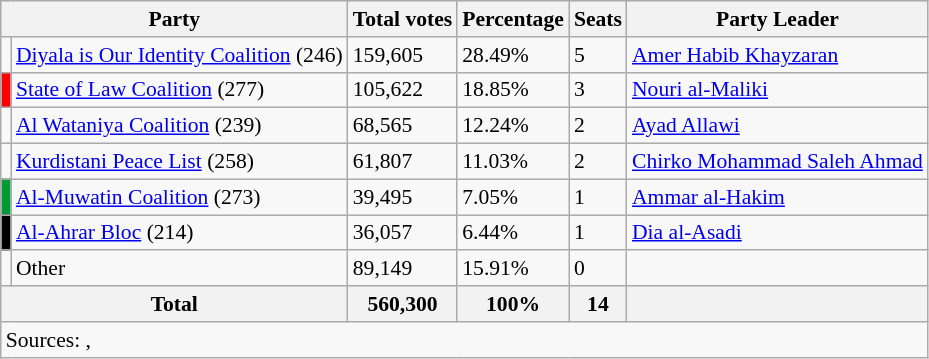<table class="wikitable sortable" style="border:1px solid #8888aa; background-color:#f8f8f8; padding:0px; font-size:90%;">
<tr style="background-color:#E9E9E9">
<th colspan=2>Party</th>
<th>Total votes</th>
<th>Percentage</th>
<th>Seats</th>
<th>Party Leader</th>
</tr>
<tr>
<td></td>
<td><a href='#'>Diyala is Our Identity Coalition</a> (246)</td>
<td>159,605</td>
<td>28.49%</td>
<td>5</td>
<td><a href='#'>Amer Habib Khayzaran</a></td>
</tr>
<tr>
<td bgcolor="#FF0000"></td>
<td><a href='#'>State of Law Coalition</a> (277)</td>
<td>105,622</td>
<td>18.85%</td>
<td>3</td>
<td><a href='#'>Nouri al-Maliki</a></td>
</tr>
<tr>
<td></td>
<td><a href='#'>Al Wataniya Coalition</a> (239)</td>
<td>68,565</td>
<td>12.24%</td>
<td>2</td>
<td><a href='#'>Ayad Allawi</a></td>
</tr>
<tr>
<td></td>
<td><a href='#'>Kurdistani Peace List</a> (258)</td>
<td>61,807</td>
<td>11.03%</td>
<td>2</td>
<td><a href='#'>Chirko Mohammad Saleh Ahmad</a></td>
</tr>
<tr>
<td bgcolor="#009933"></td>
<td><a href='#'>Al-Muwatin Coalition</a> (273)</td>
<td>39,495</td>
<td>7.05%</td>
<td>1</td>
<td><a href='#'>Ammar al-Hakim</a></td>
</tr>
<tr>
<td bgcolor="#000000"></td>
<td><a href='#'>Al-Ahrar Bloc</a> (214)</td>
<td>36,057</td>
<td>6.44%</td>
<td>1</td>
<td><a href='#'>Dia al-Asadi</a></td>
</tr>
<tr>
<td></td>
<td>Other</td>
<td>89,149</td>
<td>15.91%</td>
<td>0</td>
<td></td>
</tr>
<tr>
<th colspan=2><strong>Total</strong></th>
<th><strong>560,300</strong></th>
<th><strong>100%</strong></th>
<th><strong>14</strong></th>
<th></th>
</tr>
<tr>
<td colspan=7 align=left>Sources: ,  </td>
</tr>
</table>
